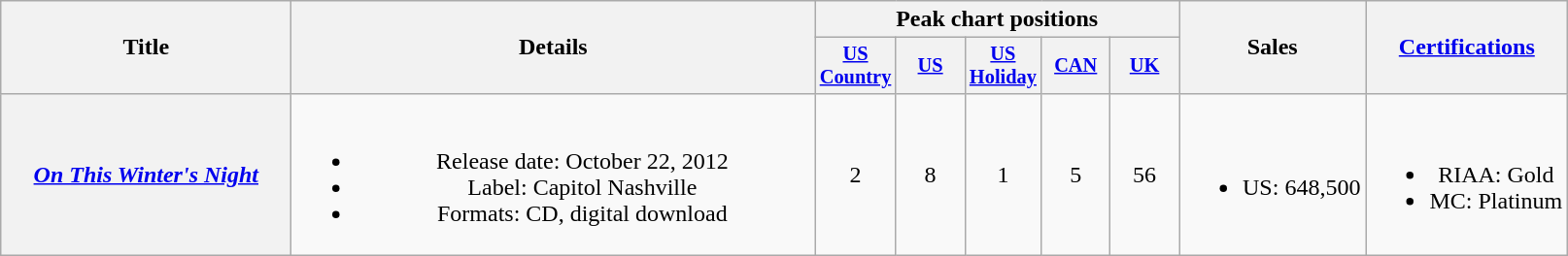<table class="wikitable plainrowheaders" style="text-align:center;">
<tr>
<th scope="col" rowspan="2" style="width:12em;">Title</th>
<th scope="col" rowspan="2" style="width:22em;">Details</th>
<th scope="col" colspan="5">Peak chart positions</th>
<th scope="col" rowspan="2">Sales</th>
<th scope="col" rowspan="2"><a href='#'>Certifications</a></th>
</tr>
<tr>
<th scope="col" style="width:3em;font-size:85%;"><a href='#'>US Country</a><br></th>
<th scope="col" style="width:3em;font-size:85%;"><a href='#'>US</a><br></th>
<th scope="col" style="width:3em;font-size:85%;"><a href='#'>US Holiday</a><br></th>
<th scope="col" style="width:3em;font-size:85%;"><a href='#'>CAN</a><br></th>
<th scope="col" style="width:3em;font-size:85%;"><a href='#'>UK</a><br></th>
</tr>
<tr>
<th scope="row"><em><a href='#'>On This Winter's Night</a></em></th>
<td><br><ul><li>Release date: October 22, 2012</li><li>Label: Capitol Nashville</li><li>Formats: CD, digital download</li></ul></td>
<td>2</td>
<td>8</td>
<td>1</td>
<td>5</td>
<td>56</td>
<td><br><ul><li>US: 648,500</li></ul></td>
<td><br><ul><li>RIAA: Gold</li><li>MC: Platinum</li></ul></td>
</tr>
</table>
